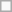<table class="wikitable">
<tr>
<td></td>
</tr>
</table>
